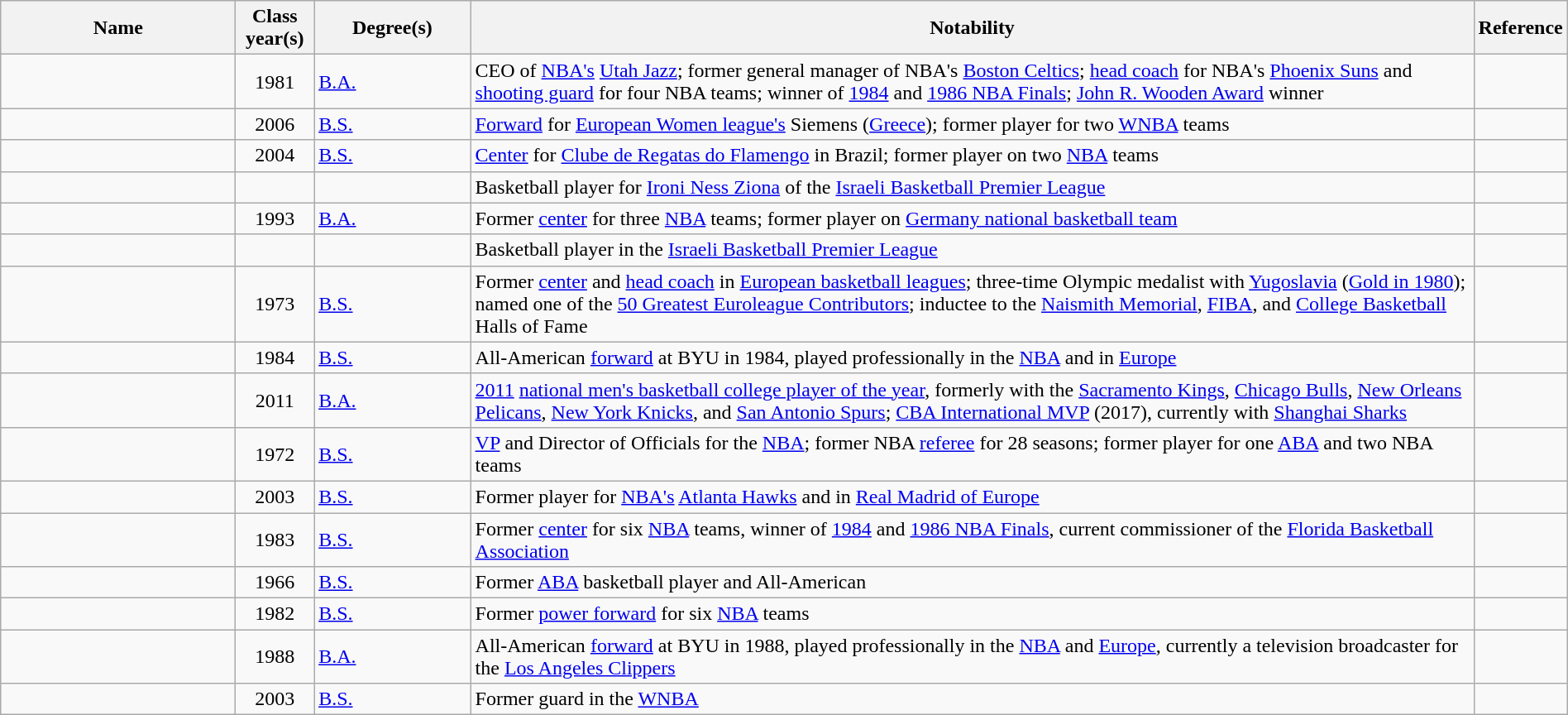<table class="wikitable sortable" style="width:100%">
<tr>
<th style="width:15%;">Name</th>
<th style="width:5%;">Class year(s)</th>
<th style="width:10%;">Degree(s)</th>
<th style="width:*;" class="unsortable">Notability</th>
<th style="width:5%;" class="unsortable">Reference</th>
</tr>
<tr>
<td></td>
<td style="text-align:center;">1981</td>
<td><a href='#'>B.A.</a></td>
<td>CEO of <a href='#'>NBA's</a> <a href='#'>Utah Jazz</a>; former general manager of NBA's <a href='#'>Boston Celtics</a>; <a href='#'>head coach</a> for NBA's <a href='#'>Phoenix Suns</a> and <a href='#'>shooting guard</a> for four NBA teams; winner of <a href='#'>1984</a> and <a href='#'>1986 NBA Finals</a>; <a href='#'>John R. Wooden Award</a> winner</td>
<td style="text-align:center;"></td>
</tr>
<tr>
<td></td>
<td style="text-align:center;">2006</td>
<td><a href='#'>B.S.</a></td>
<td><a href='#'>Forward</a> for <a href='#'>European Women league's</a> Siemens (<a href='#'>Greece</a>); former player for two <a href='#'>WNBA</a> teams</td>
<td style="text-align:center;"></td>
</tr>
<tr>
<td></td>
<td style="text-align:center;">2004</td>
<td><a href='#'>B.S.</a></td>
<td><a href='#'>Center</a> for <a href='#'>Clube de Regatas do Flamengo</a> in Brazil; former player on two <a href='#'>NBA</a> teams</td>
<td style="text-align:center;"></td>
</tr>
<tr>
<td></td>
<td style="text-align:center;"></td>
<td></td>
<td>Basketball player for <a href='#'>Ironi Ness Ziona</a> of the <a href='#'>Israeli Basketball Premier League</a></td>
<td style="text-align:center;"></td>
</tr>
<tr>
<td></td>
<td style="text-align:center;">1993</td>
<td><a href='#'>B.A.</a></td>
<td>Former <a href='#'>center</a> for three <a href='#'>NBA</a> teams; former player on <a href='#'>Germany national basketball team</a></td>
<td style="text-align:center;"></td>
</tr>
<tr>
<td></td>
<td style="text-align:center;"></td>
<td></td>
<td>Basketball player in the <a href='#'>Israeli Basketball Premier League</a></td>
<td style="text-align:center;"></td>
</tr>
<tr>
<td></td>
<td style="text-align:center;">1973</td>
<td><a href='#'>B.S.</a></td>
<td>Former <a href='#'>center</a> and <a href='#'>head coach</a> in <a href='#'>European basketball leagues</a>; three-time Olympic medalist with <a href='#'>Yugoslavia</a> (<a href='#'>Gold in 1980</a>); named one of the <a href='#'>50 Greatest Euroleague Contributors</a>; inductee to the <a href='#'>Naismith Memorial</a>, <a href='#'>FIBA</a>, and <a href='#'>College Basketball</a> Halls of Fame</td>
<td style="text-align:center;"></td>
</tr>
<tr>
<td></td>
<td style="text-align:center;">1984</td>
<td><a href='#'>B.S.</a></td>
<td>All-American <a href='#'>forward</a> at BYU in 1984, played professionally in the <a href='#'>NBA</a> and in <a href='#'>Europe</a></td>
<td style="text-align:center;"></td>
</tr>
<tr>
<td></td>
<td style="text-align:center;">2011</td>
<td><a href='#'>B.A.</a></td>
<td><a href='#'>2011</a> <a href='#'>national men's basketball college player of the year</a>, formerly with the <a href='#'>Sacramento Kings</a>, <a href='#'>Chicago Bulls</a>, <a href='#'>New Orleans Pelicans</a>, <a href='#'>New York Knicks</a>, and <a href='#'>San Antonio Spurs</a>; <a href='#'>CBA International MVP</a> (2017), currently with <a href='#'>Shanghai Sharks</a></td>
<td style="text-align:center;"></td>
</tr>
<tr>
<td></td>
<td style="text-align:center;">1972</td>
<td><a href='#'>B.S.</a></td>
<td><a href='#'>VP</a> and Director of Officials for the <a href='#'>NBA</a>; former NBA <a href='#'>referee</a> for 28 seasons; former player for one <a href='#'>ABA</a> and two NBA teams</td>
<td style="text-align:center;"></td>
</tr>
<tr>
<td></td>
<td style="text-align:center;">2003</td>
<td><a href='#'>B.S.</a></td>
<td>Former player for <a href='#'>NBA's</a> <a href='#'>Atlanta Hawks</a> and in <a href='#'>Real Madrid of Europe</a></td>
<td style="text-align:center;"></td>
</tr>
<tr>
<td></td>
<td style="text-align:center;">1983</td>
<td><a href='#'>B.S.</a></td>
<td>Former <a href='#'>center</a> for six <a href='#'>NBA</a> teams, winner of <a href='#'>1984</a> and <a href='#'>1986 NBA Finals</a>, current commissioner of the <a href='#'>Florida Basketball Association</a></td>
<td style="text-align:center;"></td>
</tr>
<tr>
<td></td>
<td style="text-align:center;">1966</td>
<td><a href='#'>B.S.</a></td>
<td>Former <a href='#'>ABA</a> basketball player and All-American</td>
<td style="text-align:center;"></td>
</tr>
<tr>
<td></td>
<td style="text-align:center;">1982</td>
<td><a href='#'>B.S.</a></td>
<td>Former <a href='#'>power forward</a> for six <a href='#'>NBA</a> teams</td>
<td style="text-align:center;"></td>
</tr>
<tr>
<td></td>
<td style="text-align:center;">1988</td>
<td><a href='#'>B.A.</a></td>
<td>All-American <a href='#'>forward</a> at BYU in 1988, played professionally in the <a href='#'>NBA</a> and <a href='#'>Europe</a>, currently a television broadcaster for the <a href='#'>Los Angeles Clippers</a></td>
<td style="text-align:center;"></td>
</tr>
<tr>
<td></td>
<td style="text-align:center;">2003</td>
<td><a href='#'>B.S.</a></td>
<td>Former guard in the <a href='#'>WNBA</a></td>
<td style="text-align:center;"></td>
</tr>
</table>
